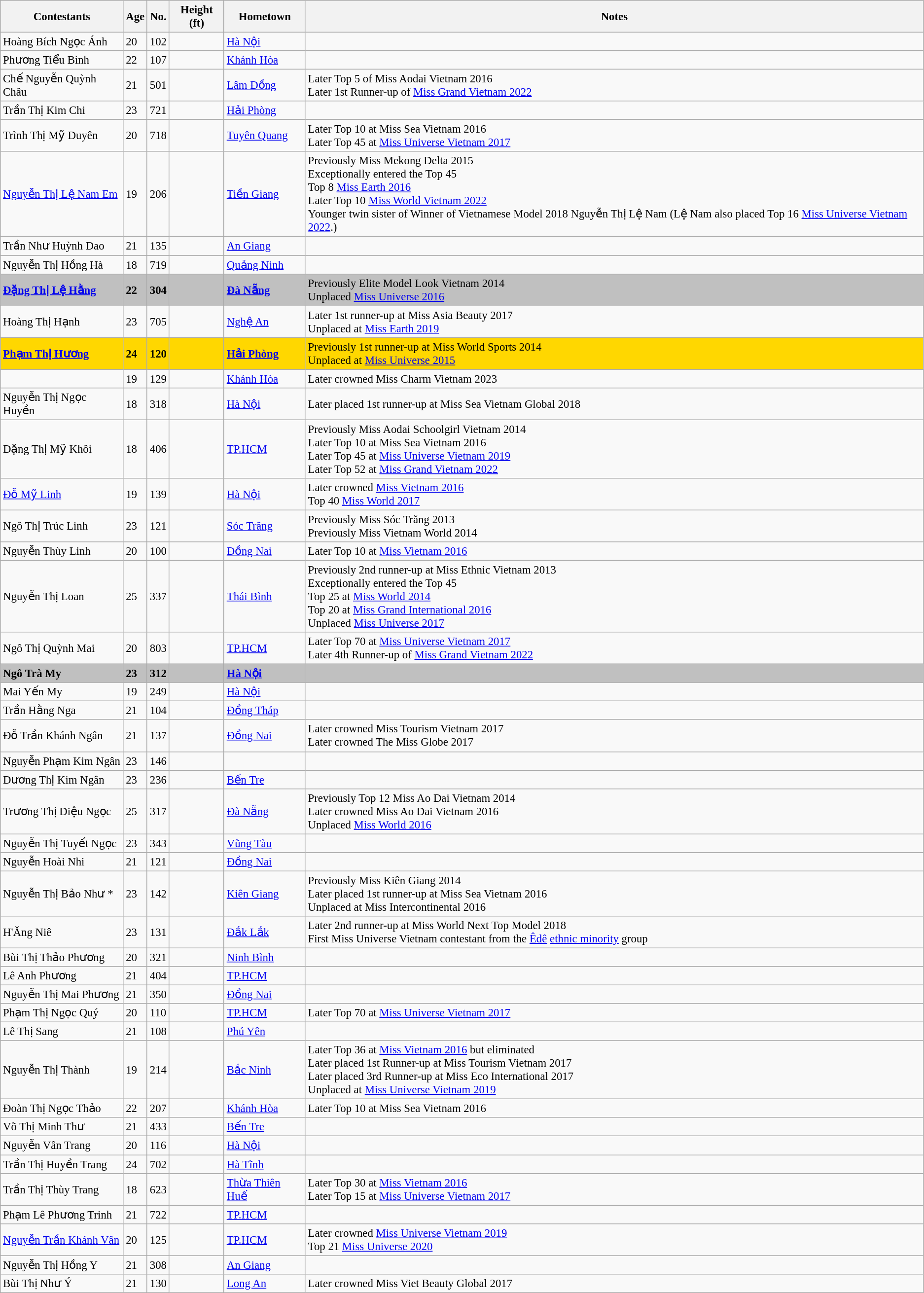<table class="wikitable sortable" style="font-size: 95%;">
<tr>
<th>Contestants</th>
<th>Age</th>
<th>No.</th>
<th>Height (ft)</th>
<th>Hometown</th>
<th>Notes</th>
</tr>
<tr>
<td>Hoàng Bích Ngọc Ánh</td>
<td>20</td>
<td>102</td>
<td></td>
<td><a href='#'>Hà Nội</a></td>
<td></td>
</tr>
<tr>
<td>Phương Tiểu Bình</td>
<td>22</td>
<td>107</td>
<td></td>
<td><a href='#'>Khánh Hòa</a></td>
<td></td>
</tr>
<tr>
<td>Chế Nguyễn Quỳnh Châu</td>
<td>21</td>
<td>501</td>
<td></td>
<td><a href='#'>Lâm Đồng</a></td>
<td>Later Top 5 of Miss Aodai Vietnam 2016<br>Later 1st Runner-up of <a href='#'>Miss Grand Vietnam 2022</a></td>
</tr>
<tr>
<td>Trần Thị Kim Chi</td>
<td>23</td>
<td>721</td>
<td></td>
<td><a href='#'>Hải Phòng</a></td>
<td></td>
</tr>
<tr>
<td>Trình Thị Mỹ Duyên</td>
<td>20</td>
<td>718</td>
<td></td>
<td><a href='#'>Tuyên Quang</a></td>
<td>Later Top 10 at Miss Sea Vietnam 2016<br>Later Top 45 at <a href='#'>Miss Universe Vietnam 2017</a></td>
</tr>
<tr>
<td><a href='#'>Nguyễn Thị Lệ Nam Em</a></td>
<td>19</td>
<td>206</td>
<td></td>
<td><a href='#'>Tiền Giang</a></td>
<td>Previously Miss Mekong Delta 2015<br>Exceptionally entered the Top 45<br>Top 8 <a href='#'>Miss Earth 2016</a><br>Later Top 10 <a href='#'>Miss World Vietnam 2022</a><br>Younger twin sister of Winner of Vietnamese Model 2018 Nguyễn Thị Lệ Nam (Lệ Nam also placed Top 16 <a href='#'>Miss Universe Vietnam 2022</a>.)</td>
</tr>
<tr>
<td>Trần Như Huỳnh Dao</td>
<td>21</td>
<td>135</td>
<td></td>
<td><a href='#'>An Giang</a></td>
<td></td>
</tr>
<tr>
<td>Nguyễn Thị Hồng Hà</td>
<td>18</td>
<td>719</td>
<td></td>
<td><a href='#'>Quảng Ninh</a></td>
<td></td>
</tr>
<tr style="background:silver;">
<td><strong><a href='#'>Đặng Thị Lệ Hằng</a></strong></td>
<td><strong>22</strong></td>
<td><strong>304</strong></td>
<td><strong></strong></td>
<td><strong><a href='#'>Đà Nẵng</a></strong></td>
<td>Previously Elite Model Look Vietnam 2014<br>Unplaced <a href='#'>Miss Universe 2016</a></td>
</tr>
<tr>
<td>Hoàng Thị Hạnh</td>
<td>23</td>
<td>705</td>
<td></td>
<td><a href='#'>Nghệ An</a></td>
<td>Later 1st runner-up at Miss Asia Beauty 2017<br>Unplaced at <a href='#'>Miss Earth 2019</a></td>
</tr>
<tr style="background:gold;">
<td><strong><a href='#'>Phạm Thị Hương</a></strong></td>
<td><strong>24</strong></td>
<td><strong>120</strong></td>
<td><strong></strong></td>
<td><strong><a href='#'>Hải Phòng</a></strong></td>
<td>Previously 1st runner-up at Miss World Sports 2014<br>Unplaced at <a href='#'>Miss Universe 2015</a></td>
</tr>
<tr>
<td></td>
<td>19</td>
<td>129</td>
<td></td>
<td><a href='#'>Khánh Hòa</a></td>
<td>Later crowned Miss Charm Vietnam 2023</td>
</tr>
<tr>
<td>Nguyễn Thị Ngọc Huyền</td>
<td>18</td>
<td>318</td>
<td></td>
<td><a href='#'>Hà Nội</a></td>
<td>Later placed 1st runner-up at Miss Sea Vietnam Global 2018</td>
</tr>
<tr>
<td>Đặng Thị Mỹ Khôi</td>
<td>18</td>
<td>406</td>
<td></td>
<td><a href='#'>TP.HCM</a></td>
<td>Previously Miss Aodai Schoolgirl Vietnam 2014<br>Later Top 10 at Miss Sea Vietnam 2016<br>Later Top 45 at <a href='#'>Miss Universe Vietnam 2019</a><br>Later Top 52 at <a href='#'>Miss Grand Vietnam 2022</a></td>
</tr>
<tr>
<td><a href='#'>Đỗ Mỹ Linh</a></td>
<td>19</td>
<td>139</td>
<td></td>
<td><a href='#'>Hà Nội</a></td>
<td>Later crowned <a href='#'>Miss Vietnam 2016</a><br>Top 40 <a href='#'>Miss World 2017</a></td>
</tr>
<tr>
<td>Ngô Thị Trúc Linh</td>
<td>23</td>
<td>121</td>
<td></td>
<td><a href='#'>Sóc Trăng</a></td>
<td>Previously Miss Sóc Trăng 2013<br>Previously Miss Vietnam World 2014</td>
</tr>
<tr>
<td>Nguyễn Thùy Linh</td>
<td>20</td>
<td>100</td>
<td></td>
<td><a href='#'>Đồng Nai</a></td>
<td>Later Top 10 at <a href='#'>Miss Vietnam 2016</a></td>
</tr>
<tr>
<td>Nguyễn Thị Loan</td>
<td>25</td>
<td>337</td>
<td></td>
<td><a href='#'>Thái Bình</a></td>
<td>Previously 2nd runner-up at Miss Ethnic Vietnam 2013<br>Exceptionally entered the Top 45<br>Top 25 at <a href='#'>Miss World 2014</a><br>Top 20 at <a href='#'>Miss Grand International 2016</a><br>Unplaced <a href='#'>Miss Universe 2017</a></td>
</tr>
<tr>
<td>Ngô Thị Quỳnh Mai</td>
<td>20</td>
<td>803</td>
<td></td>
<td><a href='#'>TP.HCM</a></td>
<td>Later Top 70 at <a href='#'>Miss Universe Vietnam 2017</a><br>Later 4th Runner-up of <a href='#'>Miss Grand Vietnam 2022</a></td>
</tr>
<tr style="background:silver;">
<td><strong>Ngô Trà My</strong></td>
<td><strong>23</strong></td>
<td><strong>312</strong></td>
<td><strong></strong></td>
<td><strong><a href='#'>Hà Nội</a></strong></td>
<td></td>
</tr>
<tr>
<td>Mai Yến My</td>
<td>19</td>
<td>249</td>
<td></td>
<td><a href='#'>Hà Nội</a></td>
<td></td>
</tr>
<tr>
<td>Trần Hằng Nga</td>
<td>21</td>
<td>104</td>
<td></td>
<td><a href='#'>Đồng Tháp</a></td>
<td></td>
</tr>
<tr>
<td>Đỗ Trần Khánh Ngân</td>
<td>21</td>
<td>137</td>
<td></td>
<td><a href='#'>Đồng Nai</a></td>
<td>Later crowned Miss Tourism Vietnam 2017<br>Later crowned The Miss Globe 2017</td>
</tr>
<tr>
<td>Nguyễn Phạm Kim Ngân</td>
<td>23</td>
<td>146</td>
<td></td>
<td></td>
<td></td>
</tr>
<tr>
<td>Dương Thị Kim Ngân</td>
<td>23</td>
<td>236</td>
<td></td>
<td><a href='#'>Bến Tre</a></td>
<td></td>
</tr>
<tr>
<td>Trương Thị Diệu Ngọc</td>
<td>25</td>
<td>317</td>
<td></td>
<td><a href='#'>Đà Nẵng</a></td>
<td>Previously Top 12 Miss Ao Dai Vietnam 2014<br>Later crowned Miss Ao Dai Vietnam 2016<br>Unplaced <a href='#'>Miss World 2016</a></td>
</tr>
<tr>
<td>Nguyễn Thị Tuyết Ngọc</td>
<td>23</td>
<td>343</td>
<td></td>
<td><a href='#'>Vũng Tàu</a></td>
<td></td>
</tr>
<tr>
<td>Nguyễn Hoài Nhi</td>
<td>21</td>
<td>121</td>
<td></td>
<td><a href='#'>Đồng Nai</a></td>
<td></td>
</tr>
<tr>
<td>Nguyễn Thị Bảo Như *</td>
<td>23</td>
<td>142</td>
<td></td>
<td><a href='#'>Kiên Giang</a></td>
<td>Previously Miss Kiên Giang 2014<br>Later placed 1st runner-up at Miss Sea Vietnam 2016<br>Unplaced at Miss Intercontinental 2016</td>
</tr>
<tr>
<td>H'Ăng Niê</td>
<td>23</td>
<td>131</td>
<td></td>
<td><a href='#'>Đắk Lắk</a></td>
<td>Later 2nd runner-up at Miss World Next Top Model 2018<br>First Miss Universe Vietnam contestant from the <a href='#'>Êdê</a> <a href='#'>ethnic minority</a> group</td>
</tr>
<tr>
<td>Bùi Thị Thảo Phương</td>
<td>20</td>
<td>321</td>
<td></td>
<td><a href='#'>Ninh Bình</a></td>
<td></td>
</tr>
<tr>
<td>Lê Anh Phương</td>
<td>21</td>
<td>404</td>
<td></td>
<td><a href='#'>TP.HCM</a></td>
<td></td>
</tr>
<tr>
<td>Nguyễn Thị Mai Phương</td>
<td>21</td>
<td>350</td>
<td></td>
<td><a href='#'>Đồng Nai</a></td>
<td></td>
</tr>
<tr>
<td>Phạm Thị Ngọc Quý</td>
<td>20</td>
<td>110</td>
<td></td>
<td><a href='#'>TP.HCM</a></td>
<td>Later Top 70 at <a href='#'>Miss Universe Vietnam 2017</a></td>
</tr>
<tr>
<td>Lê Thị Sang</td>
<td>21</td>
<td>108</td>
<td></td>
<td><a href='#'>Phú Yên</a></td>
<td></td>
</tr>
<tr>
<td>Nguyễn Thị Thành</td>
<td>19</td>
<td>214</td>
<td></td>
<td><a href='#'>Bắc Ninh</a></td>
<td>Later Top 36 at <a href='#'>Miss Vietnam 2016</a> but eliminated<br>Later placed 1st Runner-up at Miss Tourism Vietnam 2017<br>Later placed 3rd Runner-up at Miss Eco International 2017<br>Unplaced at <a href='#'>Miss Universe Vietnam 2019</a></td>
</tr>
<tr>
<td>Đoàn Thị Ngọc Thảo</td>
<td>22</td>
<td>207</td>
<td></td>
<td><a href='#'>Khánh Hòa</a></td>
<td>Later Top 10 at Miss Sea Vietnam 2016</td>
</tr>
<tr>
<td>Võ Thị Minh Thư</td>
<td>21</td>
<td>433</td>
<td></td>
<td><a href='#'>Bến Tre</a></td>
<td></td>
</tr>
<tr>
<td>Nguyễn Vân Trang</td>
<td>20</td>
<td>116</td>
<td></td>
<td><a href='#'>Hà Nội</a></td>
<td></td>
</tr>
<tr>
<td>Trần Thị Huyền Trang</td>
<td>24</td>
<td>702</td>
<td></td>
<td><a href='#'>Hà Tĩnh</a></td>
<td></td>
</tr>
<tr>
<td>Trần Thị Thùy Trang</td>
<td>18</td>
<td>623</td>
<td></td>
<td><a href='#'>Thừa Thiên Huế</a></td>
<td>Later Top 30 at <a href='#'>Miss Vietnam 2016</a><br>Later Top 15 at <a href='#'>Miss Universe Vietnam 2017</a></td>
</tr>
<tr>
<td>Phạm Lê Phương Trinh</td>
<td>21</td>
<td>722</td>
<td></td>
<td><a href='#'>TP.HCM</a></td>
<td></td>
</tr>
<tr>
<td><a href='#'>Nguyễn Trần Khánh Vân</a></td>
<td>20</td>
<td>125</td>
<td></td>
<td><a href='#'>TP.HCM</a></td>
<td>Later crowned <a href='#'>Miss Universe Vietnam 2019</a><br>Top 21 <a href='#'>Miss Universe 2020</a></td>
</tr>
<tr>
<td>Nguyễn Thị Hồng Y</td>
<td>21</td>
<td>308</td>
<td></td>
<td><a href='#'>An Giang</a></td>
<td></td>
</tr>
<tr>
<td>Bùi Thị Như Ý</td>
<td>21</td>
<td>130</td>
<td></td>
<td><a href='#'>Long An</a></td>
<td>Later crowned Miss Viet Beauty Global 2017</td>
</tr>
</table>
